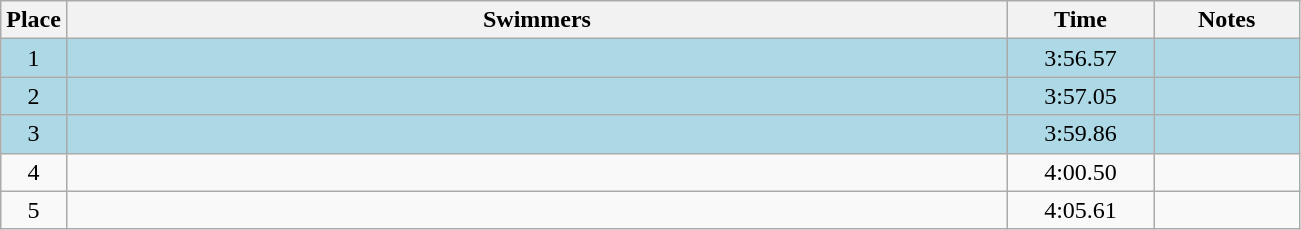<table class=wikitable style="text-align:center">
<tr>
<th>Place</th>
<th width=620>Swimmers</th>
<th width=90>Time</th>
<th width=90>Notes</th>
</tr>
<tr bgcolor=lightblue>
<td>1</td>
<td align=left></td>
<td>3:56.57</td>
<td></td>
</tr>
<tr bgcolor=lightblue>
<td>2</td>
<td align=left></td>
<td>3:57.05</td>
<td></td>
</tr>
<tr bgcolor=lightblue>
<td>3</td>
<td align=left></td>
<td>3:59.86</td>
<td></td>
</tr>
<tr>
<td>4</td>
<td align=left></td>
<td>4:00.50</td>
<td></td>
</tr>
<tr>
<td>5</td>
<td align=left></td>
<td>4:05.61</td>
<td></td>
</tr>
</table>
